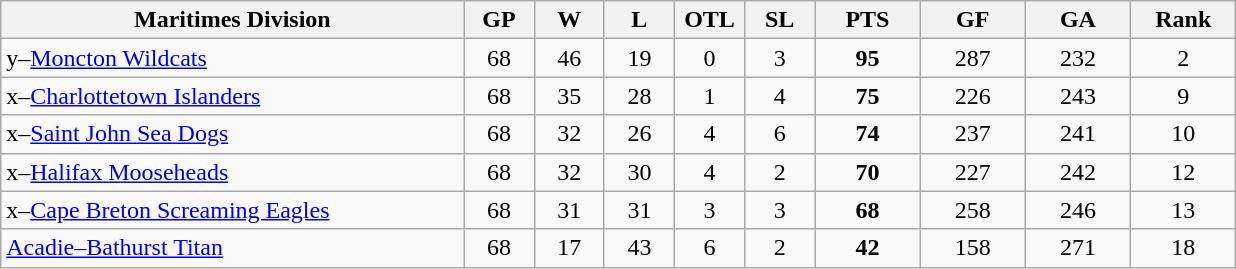<table class="wikitable" style="text-align:center">
<tr>
<th bgcolor="#DDDDFF" width="33%">Maritimes Division</th>
<th bgcolor="#DDDDFF" width="5%">GP</th>
<th bgcolor="#DDDDFF" width="5%">W</th>
<th bgcolor="#DDDDFF" width="5%">L</th>
<th bgcolor="#DDDDFF" width="5%">OTL</th>
<th bgcolor="#DDDDFF" width="5%">SL</th>
<th bgcolor="#DDDDFF" width="7.5%">PTS</th>
<th bgcolor="#DDDDFF" width="7.5%">GF</th>
<th bgcolor="#DDDDFF" width="7.5%">GA</th>
<th bgcolor="#DDDDFF" width="7.5%">Rank</th>
</tr>
<tr>
<td align=left>y–<a href='#'>Moncton Wildcats</a></td>
<td>68</td>
<td>46</td>
<td>19</td>
<td>0</td>
<td>3</td>
<td><strong>95</strong></td>
<td>287</td>
<td>232</td>
<td>2</td>
</tr>
<tr>
<td align=left>x–<a href='#'>Charlottetown Islanders</a></td>
<td>68</td>
<td>35</td>
<td>28</td>
<td>1</td>
<td>4</td>
<td><strong>75</strong></td>
<td>226</td>
<td>243</td>
<td>9</td>
</tr>
<tr>
<td align=left>x–<a href='#'>Saint John Sea Dogs</a></td>
<td>68</td>
<td>32</td>
<td>26</td>
<td>4</td>
<td>6</td>
<td><strong>74</strong></td>
<td>237</td>
<td>241</td>
<td>10</td>
</tr>
<tr>
<td align=left>x–<a href='#'>Halifax Mooseheads</a></td>
<td>68</td>
<td>32</td>
<td>30</td>
<td>4</td>
<td>2</td>
<td><strong>70</strong></td>
<td>227</td>
<td>242</td>
<td>12</td>
</tr>
<tr>
<td align=left>x–<a href='#'>Cape Breton Screaming Eagles</a></td>
<td>68</td>
<td>31</td>
<td>31</td>
<td>3</td>
<td>3</td>
<td><strong>68</strong></td>
<td>258</td>
<td>246</td>
<td>13</td>
</tr>
<tr>
<td align=left><a href='#'>Acadie–Bathurst Titan</a></td>
<td>68</td>
<td>17</td>
<td>43</td>
<td>6</td>
<td>2</td>
<td><strong>42</strong></td>
<td>158</td>
<td>271</td>
<td>18</td>
</tr>
</table>
